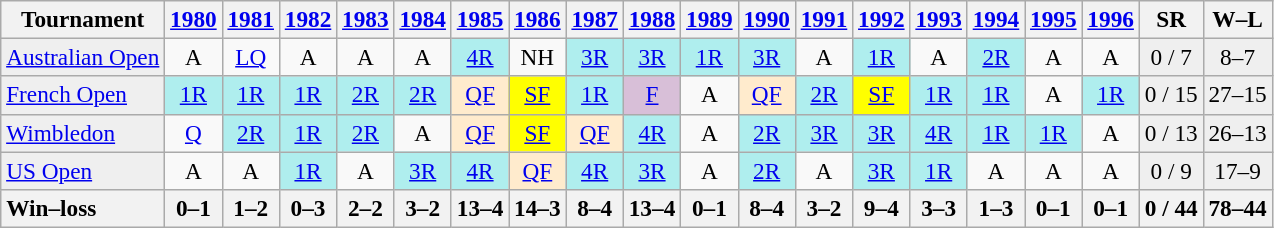<table class=wikitable style=text-align:center;font-size:97%>
<tr>
<th>Tournament</th>
<th><a href='#'>1980</a></th>
<th><a href='#'>1981</a></th>
<th><a href='#'>1982</a></th>
<th><a href='#'>1983</a></th>
<th><a href='#'>1984</a></th>
<th><a href='#'>1985</a></th>
<th><a href='#'>1986</a></th>
<th><a href='#'>1987</a></th>
<th><a href='#'>1988</a></th>
<th><a href='#'>1989</a></th>
<th><a href='#'>1990</a></th>
<th><a href='#'>1991</a></th>
<th><a href='#'>1992</a></th>
<th><a href='#'>1993</a></th>
<th><a href='#'>1994</a></th>
<th><a href='#'>1995</a></th>
<th><a href='#'>1996</a></th>
<th>SR</th>
<th>W–L</th>
</tr>
<tr>
<td bgcolor=#EFEFEF align=left><a href='#'>Australian Open</a></td>
<td>A</td>
<td><a href='#'>LQ</a></td>
<td>A</td>
<td>A</td>
<td>A</td>
<td bgcolor=#afeeee><a href='#'>4R</a></td>
<td>NH</td>
<td bgcolor=#afeeee><a href='#'>3R</a></td>
<td bgcolor=#afeeee><a href='#'>3R</a></td>
<td bgcolor=#afeeee><a href='#'>1R</a></td>
<td bgcolor=#afeeee><a href='#'>3R</a></td>
<td>A</td>
<td bgcolor=#afeeee><a href='#'>1R</a></td>
<td>A</td>
<td bgcolor=#afeeee><a href='#'>2R</a></td>
<td>A</td>
<td>A</td>
<td bgcolor=#EFEFEF>0 / 7</td>
<td bgcolor=#EFEFEF>8–7</td>
</tr>
<tr>
<td bgcolor=#EFEFEF align=left><a href='#'>French Open</a></td>
<td bgcolor=#afeeee><a href='#'>1R</a></td>
<td bgcolor=#afeeee><a href='#'>1R</a></td>
<td bgcolor=#afeeee><a href='#'>1R</a></td>
<td bgcolor=#afeeee><a href='#'>2R</a></td>
<td bgcolor=#afeeee><a href='#'>2R</a></td>
<td bgcolor=#ffebcd><a href='#'>QF</a></td>
<td bgcolor=yellow><a href='#'>SF</a></td>
<td bgcolor=#afeeee><a href='#'>1R</a></td>
<td bgcolor=thistle><a href='#'>F</a></td>
<td>A</td>
<td bgcolor=#ffebcd><a href='#'>QF</a></td>
<td bgcolor=#afeeee><a href='#'>2R</a></td>
<td bgcolor=yellow><a href='#'>SF</a></td>
<td bgcolor=#afeeee><a href='#'>1R</a></td>
<td bgcolor=#afeeee><a href='#'>1R</a></td>
<td>A</td>
<td bgcolor=#afeeee><a href='#'>1R</a></td>
<td bgcolor=#EFEFEF>0 / 15</td>
<td bgcolor=#EFEFEF>27–15</td>
</tr>
<tr>
<td bgcolor=#EFEFEF align=left><a href='#'>Wimbledon</a></td>
<td><a href='#'>Q</a></td>
<td bgcolor=#afeeee><a href='#'>2R</a></td>
<td bgcolor=#afeeee><a href='#'>1R</a></td>
<td bgcolor=#afeeee><a href='#'>2R</a></td>
<td>A</td>
<td bgcolor=#ffebcd><a href='#'>QF</a></td>
<td bgcolor=yellow><a href='#'>SF</a></td>
<td bgcolor=#ffebcd><a href='#'>QF</a></td>
<td bgcolor=#afeeee><a href='#'>4R</a></td>
<td>A</td>
<td bgcolor=#afeeee><a href='#'>2R</a></td>
<td bgcolor=#afeeee><a href='#'>3R</a></td>
<td bgcolor=#afeeee><a href='#'>3R</a></td>
<td bgcolor=#afeeee><a href='#'>4R</a></td>
<td bgcolor=#afeeee><a href='#'>1R</a></td>
<td bgcolor=#afeeee><a href='#'>1R</a></td>
<td>A</td>
<td bgcolor=#EFEFEF>0 / 13</td>
<td bgcolor=#EFEFEF>26–13</td>
</tr>
<tr>
<td bgcolor=#EFEFEF align=left><a href='#'>US Open</a></td>
<td>A</td>
<td>A</td>
<td bgcolor=#afeeee><a href='#'>1R</a></td>
<td>A</td>
<td bgcolor=#afeeee><a href='#'>3R</a></td>
<td bgcolor=#afeeee><a href='#'>4R</a></td>
<td bgcolor=#ffebcd><a href='#'>QF</a></td>
<td bgcolor=#afeeee><a href='#'>4R</a></td>
<td bgcolor=#afeeee><a href='#'>3R</a></td>
<td>A</td>
<td bgcolor=#afeeee><a href='#'>2R</a></td>
<td>A</td>
<td bgcolor=#afeeee><a href='#'>3R</a></td>
<td bgcolor=#afeeee><a href='#'>1R</a></td>
<td>A</td>
<td>A</td>
<td>A</td>
<td bgcolor=#EFEFEF>0 / 9</td>
<td bgcolor=#EFEFEF>17–9</td>
</tr>
<tr>
<th style=text-align:left>Win–loss</th>
<th>0–1</th>
<th>1–2</th>
<th>0–3</th>
<th>2–2</th>
<th>3–2</th>
<th>13–4</th>
<th>14–3</th>
<th>8–4</th>
<th>13–4</th>
<th>0–1</th>
<th>8–4</th>
<th>3–2</th>
<th>9–4</th>
<th>3–3</th>
<th>1–3</th>
<th>0–1</th>
<th>0–1</th>
<th>0 / 44</th>
<th>78–44</th>
</tr>
</table>
